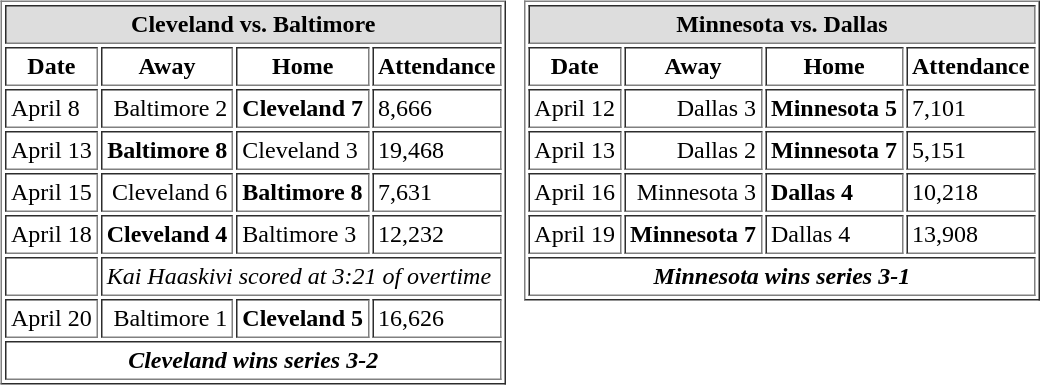<table cellspacing="10">
<tr>
<td valign="top"><br><table cellpadding="3" border="1">
<tr>
<th bgcolor="#DDDDDD" align="center" colspan="4">Cleveland vs. Baltimore</th>
</tr>
<tr>
<th>Date</th>
<th>Away</th>
<th>Home</th>
<th>Attendance</th>
</tr>
<tr>
<td>April 8</td>
<td align="right">Baltimore 2</td>
<td><strong>Cleveland 7</strong></td>
<td>8,666</td>
</tr>
<tr>
<td>April 13</td>
<td align="right"><strong>Baltimore 8</strong></td>
<td>Cleveland 3</td>
<td>19,468</td>
</tr>
<tr>
<td>April 15</td>
<td align="right">Cleveland 6</td>
<td><strong>Baltimore 8</strong></td>
<td>7,631</td>
</tr>
<tr>
<td>April 18</td>
<td align="right"><strong>Cleveland 4</strong></td>
<td>Baltimore 3</td>
<td>12,232</td>
</tr>
<tr>
<td></td>
<td align="left" colspan="4"><em>Kai Haaskivi scored at 3:21 of overtime</em></td>
</tr>
<tr>
<td>April 20</td>
<td align="right">Baltimore 1</td>
<td><strong>Cleveland 5</strong></td>
<td>16,626</td>
</tr>
<tr>
<td align="center" colspan="4"><strong><em>Cleveland wins series 3-2</em></strong></td>
</tr>
</table>
</td>
<td valign="top"><br><table cellpadding="3" border="1">
<tr>
<th bgcolor="#DDDDDD" align="center" colspan="4">Minnesota vs. Dallas</th>
</tr>
<tr>
<th>Date</th>
<th>Away</th>
<th>Home</th>
<th>Attendance</th>
</tr>
<tr>
<td>April 12</td>
<td align="right">Dallas 3</td>
<td><strong>Minnesota 5</strong></td>
<td>7,101</td>
</tr>
<tr>
<td>April 13</td>
<td align="right">Dallas 2</td>
<td><strong>Minnesota 7</strong></td>
<td>5,151</td>
</tr>
<tr>
<td>April 16</td>
<td align="right">Minnesota 3</td>
<td><strong>Dallas 4</strong></td>
<td>10,218</td>
</tr>
<tr>
<td>April 19</td>
<td align="right"><strong>Minnesota 7</strong></td>
<td>Dallas 4</td>
<td>13,908</td>
</tr>
<tr>
<td align="center" colspan="4"><strong><em>Minnesota wins series 3-1</em></strong></td>
</tr>
</table>
</td>
</tr>
</table>
